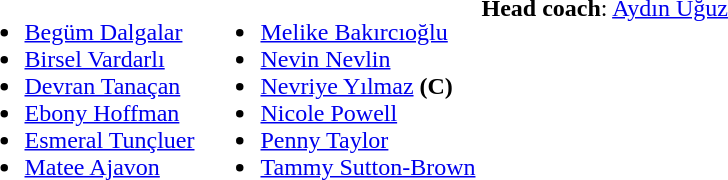<table>
<tr valign="top">
<td><br><ul><li> <a href='#'>Begüm Dalgalar</a></li><li> <a href='#'>Birsel Vardarlı</a></li><li> <a href='#'>Devran Tanaçan</a></li><li> <a href='#'>Ebony Hoffman</a></li><li> <a href='#'>Esmeral Tunçluer</a></li><li> <a href='#'>Matee Ajavon</a></li></ul></td>
<td><br><ul><li> <a href='#'>Melike Bakırcıoğlu</a></li><li> <a href='#'>Nevin Nevlin</a></li><li> <a href='#'>Nevriye Yılmaz</a> <strong>(C)</strong></li><li> <a href='#'>Nicole Powell</a></li><li> <a href='#'>Penny Taylor</a></li><li> <a href='#'>Tammy Sutton-Brown</a></li></ul></td>
<td><br><strong>Head coach</strong>:  <a href='#'>Aydın Uğuz</a></td>
</tr>
</table>
